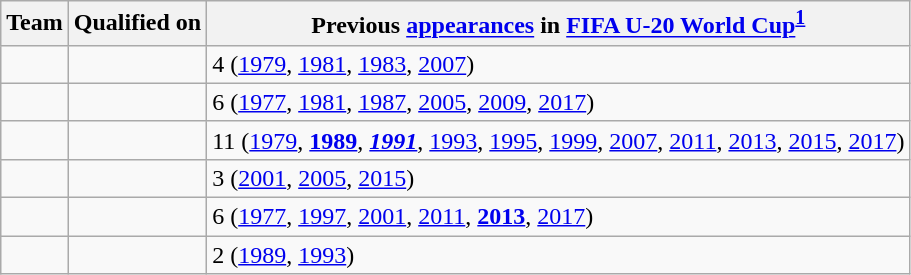<table class="wikitable sortable">
<tr>
<th>Team</th>
<th>Qualified on</th>
<th data-sort-type="number">Previous <a href='#'>appearances</a> in <a href='#'>FIFA U-20 World Cup</a><sup><strong><a href='#'>1</a></strong></sup></th>
</tr>
<tr>
<td></td>
<td></td>
<td>4 (<a href='#'>1979</a>, <a href='#'>1981</a>, <a href='#'>1983</a>, <a href='#'>2007</a>)</td>
</tr>
<tr>
<td></td>
<td></td>
<td>6 (<a href='#'>1977</a>, <a href='#'>1981</a>, <a href='#'>1987</a>, <a href='#'>2005</a>, <a href='#'>2009</a>, <a href='#'>2017</a>)</td>
</tr>
<tr>
<td></td>
<td></td>
<td>11 (<a href='#'>1979</a>, <strong><a href='#'>1989</a></strong>, <strong><em><a href='#'>1991</a></em></strong>, <a href='#'>1993</a>, <a href='#'>1995</a>, <a href='#'>1999</a>, <a href='#'>2007</a>, <a href='#'>2011</a>, <a href='#'>2013</a>, <a href='#'>2015</a>, <a href='#'>2017</a>)</td>
</tr>
<tr>
<td></td>
<td></td>
<td>3 (<a href='#'>2001</a>, <a href='#'>2005</a>, <a href='#'>2015</a>)</td>
</tr>
<tr>
<td></td>
<td></td>
<td>6 (<a href='#'>1977</a>, <a href='#'>1997</a>, <a href='#'>2001</a>, <a href='#'>2011</a>, <strong><a href='#'>2013</a></strong>, <a href='#'>2017</a>)</td>
</tr>
<tr>
<td></td>
<td></td>
<td>2 (<a href='#'>1989</a>, <a href='#'>1993</a>)</td>
</tr>
</table>
